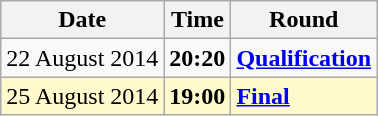<table class="wikitable">
<tr>
<th>Date</th>
<th>Time</th>
<th>Round</th>
</tr>
<tr>
<td>22 August 2014</td>
<td><strong>20:20</strong></td>
<td><strong><a href='#'>Qualification</a></strong></td>
</tr>
<tr style=background:lemonchiffon>
<td>25 August 2014</td>
<td><strong>19:00</strong></td>
<td><strong><a href='#'>Final</a></strong></td>
</tr>
</table>
